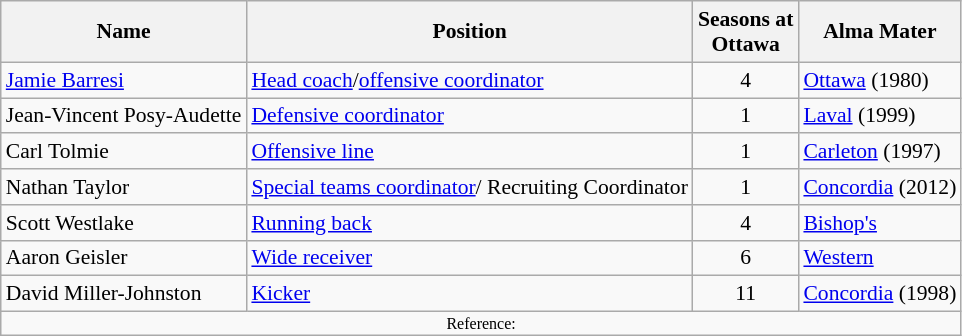<table class="wikitable" border="1" style="font-size:90%;">
<tr>
<th>Name</th>
<th>Position</th>
<th>Seasons at<br>Ottawa</th>
<th>Alma Mater</th>
</tr>
<tr>
<td><a href='#'>Jamie Barresi</a></td>
<td><a href='#'>Head coach</a>/<a href='#'>offensive coordinator</a></td>
<td align=center>4</td>
<td><a href='#'>Ottawa</a> (1980)</td>
</tr>
<tr>
<td>Jean-Vincent Posy-Audette</td>
<td><a href='#'>Defensive coordinator</a></td>
<td align=center>1</td>
<td><a href='#'>Laval</a> (1999)</td>
</tr>
<tr>
<td>Carl Tolmie</td>
<td><a href='#'>Offensive line</a></td>
<td align=center>1</td>
<td><a href='#'>Carleton</a> (1997)</td>
</tr>
<tr>
<td>Nathan Taylor</td>
<td><a href='#'>Special teams coordinator</a>/ Recruiting Coordinator</td>
<td align=center>1</td>
<td><a href='#'>Concordia</a> (2012)</td>
</tr>
<tr>
<td>Scott Westlake</td>
<td><a href='#'>Running back</a></td>
<td align=center>4</td>
<td><a href='#'>Bishop's</a></td>
</tr>
<tr>
<td>Aaron Geisler</td>
<td><a href='#'>Wide receiver</a></td>
<td align=center>6</td>
<td><a href='#'>Western</a></td>
</tr>
<tr>
<td>David Miller-Johnston</td>
<td><a href='#'>Kicker</a></td>
<td align=center>11</td>
<td><a href='#'>Concordia</a> (1998)</td>
</tr>
<tr>
<td colspan="4" style="font-size: 8pt" align="center">Reference:</td>
</tr>
</table>
